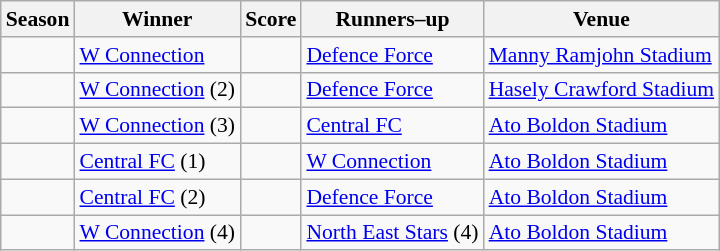<table class="sortable wikitable" style="text-align:left; font-size:90%;">
<tr>
<th rowspan=1>Season</th>
<th rowspan=1>Winner</th>
<th rowspan=1>Score</th>
<th rowspan=1>Runners–up</th>
<th rowspan=1>Venue</th>
</tr>
<tr>
<td></td>
<td><a href='#'>W Connection</a></td>
<td></td>
<td><a href='#'>Defence Force</a></td>
<td><a href='#'>Manny Ramjohn Stadium</a></td>
</tr>
<tr>
<td></td>
<td><a href='#'>W Connection</a> (2)</td>
<td></td>
<td><a href='#'>Defence Force</a></td>
<td><a href='#'>Hasely Crawford Stadium</a></td>
</tr>
<tr>
<td></td>
<td><a href='#'>W Connection</a> (3)</td>
<td></td>
<td><a href='#'>Central FC</a></td>
<td><a href='#'>Ato Boldon Stadium</a></td>
</tr>
<tr>
<td></td>
<td><a href='#'>Central FC</a> (1)</td>
<td></td>
<td><a href='#'>W Connection</a></td>
<td><a href='#'>Ato Boldon Stadium</a></td>
</tr>
<tr>
<td></td>
<td><a href='#'>Central FC</a> (2)</td>
<td></td>
<td><a href='#'>Defence Force</a></td>
<td><a href='#'>Ato Boldon Stadium</a></td>
</tr>
<tr>
<td></td>
<td><a href='#'>W Connection</a> (4)</td>
<td></td>
<td><a href='#'>North East Stars</a>  (4)</td>
<td><a href='#'>Ato Boldon Stadium</a></td>
</tr>
</table>
